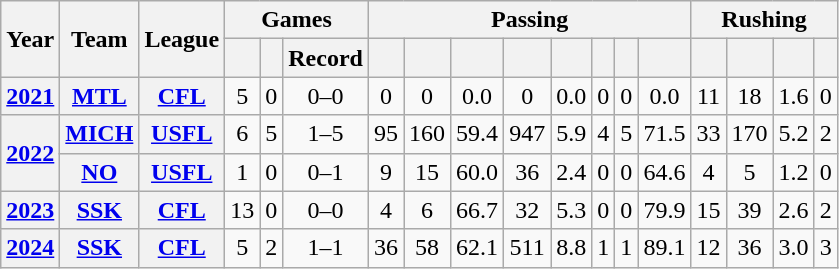<table class="wikitable" style="text-align:center">
<tr>
<th rowspan="2">Year</th>
<th rowspan="2">Team</th>
<th rowspan="2">League</th>
<th colspan="3">Games</th>
<th colspan="8">Passing</th>
<th colspan="4">Rushing</th>
</tr>
<tr>
<th></th>
<th></th>
<th>Record</th>
<th></th>
<th></th>
<th></th>
<th></th>
<th></th>
<th></th>
<th></th>
<th></th>
<th></th>
<th></th>
<th></th>
<th></th>
</tr>
<tr>
<th><a href='#'>2021</a></th>
<th><a href='#'>MTL</a></th>
<th><a href='#'>CFL</a></th>
<td>5</td>
<td>0</td>
<td>0–0</td>
<td>0</td>
<td>0</td>
<td>0.0</td>
<td>0</td>
<td>0.0</td>
<td>0</td>
<td>0</td>
<td>0.0</td>
<td>11</td>
<td>18</td>
<td>1.6</td>
<td>0</td>
</tr>
<tr>
<th rowspan="2"><a href='#'>2022</a></th>
<th><a href='#'>MICH</a></th>
<th><a href='#'>USFL</a></th>
<td>6</td>
<td>5</td>
<td>1–5</td>
<td>95</td>
<td>160</td>
<td>59.4</td>
<td>947</td>
<td>5.9</td>
<td>4</td>
<td>5</td>
<td>71.5</td>
<td>33</td>
<td>170</td>
<td>5.2</td>
<td>2</td>
</tr>
<tr>
<th><a href='#'>NO</a></th>
<th><a href='#'>USFL</a></th>
<td>1</td>
<td>0</td>
<td>0–1</td>
<td>9</td>
<td>15</td>
<td>60.0</td>
<td>36</td>
<td>2.4</td>
<td>0</td>
<td>0</td>
<td>64.6</td>
<td>4</td>
<td>5</td>
<td>1.2</td>
<td>0</td>
</tr>
<tr>
<th><a href='#'>2023</a></th>
<th><a href='#'>SSK</a></th>
<th><a href='#'>CFL</a></th>
<td>13</td>
<td>0</td>
<td>0–0</td>
<td>4</td>
<td>6</td>
<td>66.7</td>
<td>32</td>
<td>5.3</td>
<td>0</td>
<td>0</td>
<td>79.9</td>
<td>15</td>
<td>39</td>
<td>2.6</td>
<td>2</td>
</tr>
<tr>
<th><a href='#'>2024</a></th>
<th><a href='#'>SSK</a></th>
<th><a href='#'>CFL</a></th>
<td>5</td>
<td>2</td>
<td>1–1</td>
<td>36</td>
<td>58</td>
<td>62.1</td>
<td>511</td>
<td>8.8</td>
<td>1</td>
<td>1</td>
<td>89.1</td>
<td>12</td>
<td>36</td>
<td>3.0</td>
<td>3</td>
</tr>
</table>
